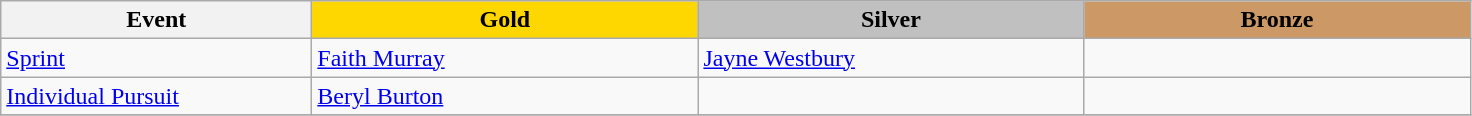<table class="wikitable" style="font-size: 100%">
<tr>
<th width=200>Event</th>
<th width=250 style="background-color: gold;">Gold</th>
<th width=250 style="background-color: silver;">Silver</th>
<th width=250 style="background-color: #cc9966;">Bronze</th>
</tr>
<tr>
<td><a href='#'>Sprint</a></td>
<td><a href='#'>Faith Murray</a></td>
<td><a href='#'>Jayne Westbury</a></td>
<td></td>
</tr>
<tr>
<td><a href='#'>Individual Pursuit</a></td>
<td><a href='#'>Beryl Burton</a></td>
<td></td>
<td></td>
</tr>
<tr>
</tr>
</table>
